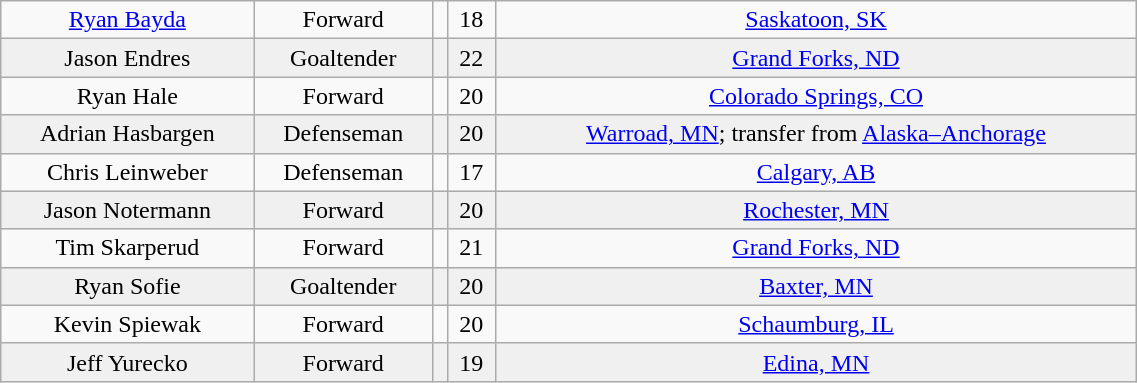<table class="wikitable" width="60%">
<tr align="center" bgcolor="">
<td><a href='#'>Ryan Bayda</a></td>
<td>Forward</td>
<td></td>
<td>18</td>
<td><a href='#'>Saskatoon, SK</a></td>
</tr>
<tr align="center" bgcolor="f0f0f0">
<td>Jason Endres</td>
<td>Goaltender</td>
<td></td>
<td>22</td>
<td><a href='#'>Grand Forks, ND</a></td>
</tr>
<tr align="center" bgcolor="">
<td>Ryan Hale</td>
<td>Forward</td>
<td></td>
<td>20</td>
<td><a href='#'>Colorado Springs, CO</a></td>
</tr>
<tr align="center" bgcolor="f0f0f0">
<td>Adrian Hasbargen</td>
<td>Defenseman</td>
<td></td>
<td>20</td>
<td><a href='#'>Warroad, MN</a>; transfer from <a href='#'>Alaska–Anchorage</a></td>
</tr>
<tr align="center" bgcolor="">
<td>Chris Leinweber</td>
<td>Defenseman</td>
<td></td>
<td>17</td>
<td><a href='#'>Calgary, AB</a></td>
</tr>
<tr align="center" bgcolor="f0f0f0">
<td>Jason Notermann</td>
<td>Forward</td>
<td></td>
<td>20</td>
<td><a href='#'>Rochester, MN</a></td>
</tr>
<tr align="center" bgcolor="">
<td>Tim Skarperud</td>
<td>Forward</td>
<td></td>
<td>21</td>
<td><a href='#'>Grand Forks, ND</a></td>
</tr>
<tr align="center" bgcolor="f0f0f0">
<td>Ryan Sofie</td>
<td>Goaltender</td>
<td></td>
<td>20</td>
<td><a href='#'>Baxter, MN</a></td>
</tr>
<tr align="center" bgcolor="">
<td>Kevin Spiewak</td>
<td>Forward</td>
<td></td>
<td>20</td>
<td><a href='#'>Schaumburg, IL</a></td>
</tr>
<tr align="center" bgcolor="f0f0f0">
<td>Jeff Yurecko</td>
<td>Forward</td>
<td></td>
<td>19</td>
<td><a href='#'>Edina, MN</a></td>
</tr>
</table>
